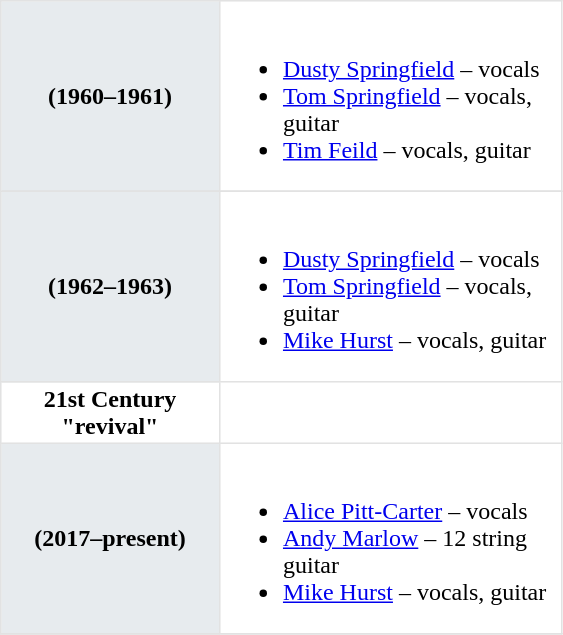<table class="toccolours"  border=1 cellpadding=2 cellspacing=0 style="width: 375px; margin: 0 0 1em 1em; border-collapse: collapse; border: 1px solid #E2E2E2;">
<tr>
<th style="background:#e7ebee;">(1960–1961)</th>
<td><br><ul><li><a href='#'>Dusty Springfield</a> – vocals</li><li><a href='#'>Tom Springfield</a> – vocals, guitar</li><li><a href='#'>Tim Feild</a> – vocals, guitar</li></ul></td>
</tr>
<tr>
</tr>
<tr>
<th style="background:#e7ebee;">(1962–1963)</th>
<td><br><ul><li><a href='#'>Dusty Springfield</a> – vocals</li><li><a href='#'>Tom Springfield</a> – vocals, guitar</li><li><a href='#'>Mike Hurst</a> – vocals, guitar</li></ul></td>
</tr>
<tr>
<th>21st Century "revival"</th>
</tr>
<tr>
<th style="background:#e7ebee;">(2017–present)</th>
<td><br><ul><li><a href='#'>Alice Pitt-Carter</a> – vocals</li><li><a href='#'>Andy Marlow</a> – 12 string guitar</li><li><a href='#'>Mike Hurst</a> – vocals, guitar</li></ul></td>
</tr>
<tr>
</tr>
</table>
